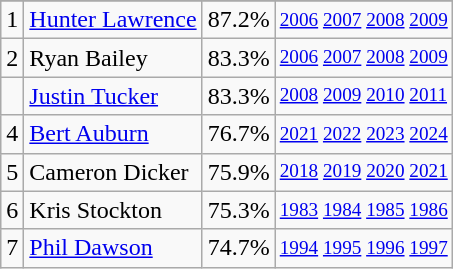<table class="wikitable">
<tr>
</tr>
<tr>
<td>1</td>
<td><a href='#'>Hunter Lawrence</a></td>
<td><abbr>87.2%</abbr></td>
<td style="font-size:80%;"><a href='#'>2006</a> <a href='#'>2007</a> <a href='#'>2008</a> <a href='#'>2009</a></td>
</tr>
<tr>
<td>2</td>
<td>Ryan Bailey</td>
<td><abbr>83.3%</abbr></td>
<td style="font-size:80%;"><a href='#'>2006</a> <a href='#'>2007</a> <a href='#'>2008</a> <a href='#'>2009</a></td>
</tr>
<tr>
<td></td>
<td><a href='#'>Justin Tucker</a></td>
<td><abbr>83.3%</abbr></td>
<td style="font-size:80%;"><a href='#'>2008</a> <a href='#'>2009</a> <a href='#'>2010</a> <a href='#'>2011</a></td>
</tr>
<tr>
<td>4</td>
<td><a href='#'>Bert Auburn</a></td>
<td><abbr>76.7%</abbr></td>
<td style="font-size:80%;"><a href='#'>2021</a> <a href='#'>2022</a> <a href='#'>2023</a> <a href='#'>2024</a></td>
</tr>
<tr>
<td>5</td>
<td>Cameron Dicker</td>
<td><abbr>75.9%</abbr></td>
<td style="font-size:80%;"><a href='#'>2018</a> <a href='#'>2019</a> <a href='#'>2020</a> <a href='#'>2021</a></td>
</tr>
<tr>
<td>6</td>
<td>Kris Stockton</td>
<td><abbr>75.3%</abbr></td>
<td style="font-size:80%;"><a href='#'>1983</a> <a href='#'>1984</a> <a href='#'>1985</a> <a href='#'>1986</a></td>
</tr>
<tr>
<td>7</td>
<td><a href='#'>Phil Dawson</a></td>
<td><abbr>74.7%</abbr></td>
<td style="font-size:80%;"><a href='#'>1994</a> <a href='#'>1995</a> <a href='#'>1996</a> <a href='#'>1997</a></td>
</tr>
</table>
